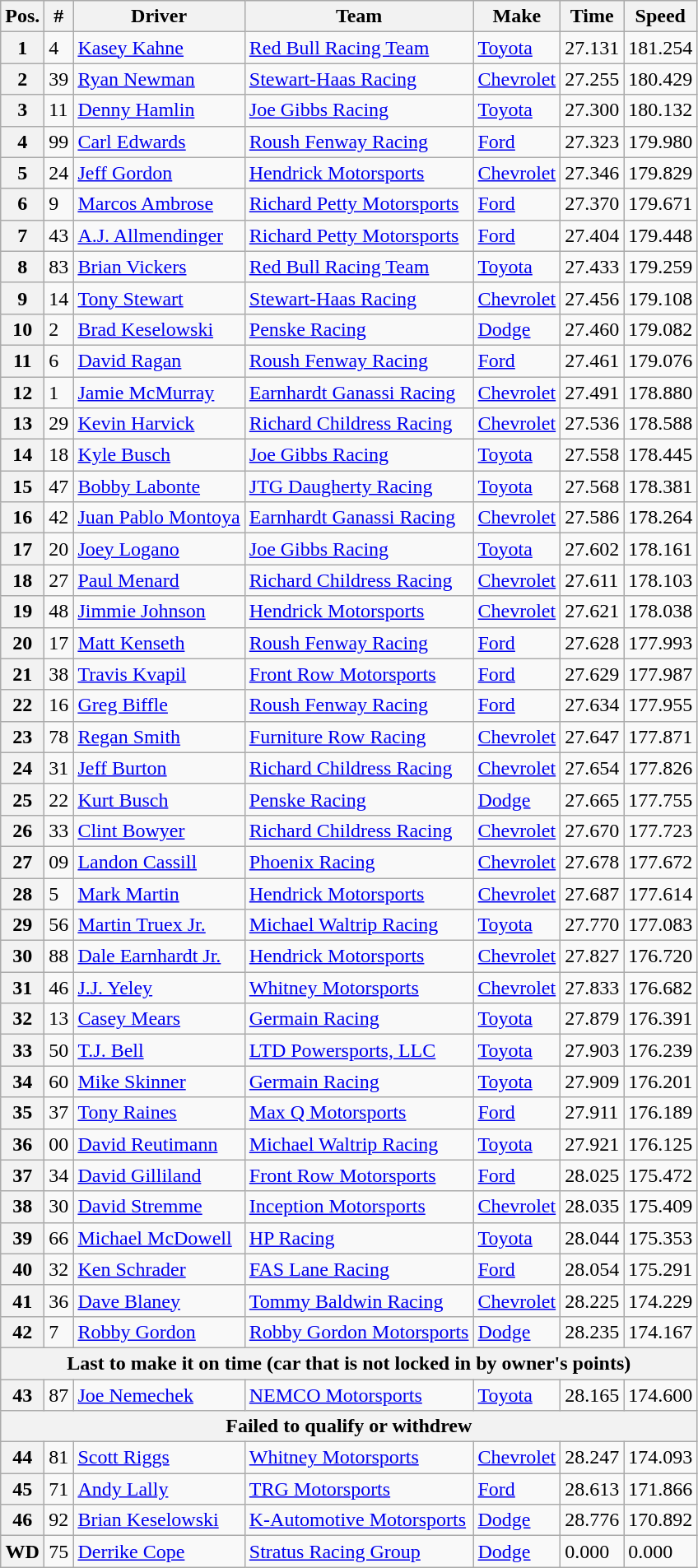<table class="wikitable">
<tr>
<th>Pos.</th>
<th>#</th>
<th>Driver</th>
<th>Team</th>
<th>Make</th>
<th>Time</th>
<th>Speed</th>
</tr>
<tr>
<th>1</th>
<td>4</td>
<td><a href='#'>Kasey Kahne</a></td>
<td><a href='#'>Red Bull Racing Team</a></td>
<td><a href='#'>Toyota</a></td>
<td>27.131</td>
<td>181.254</td>
</tr>
<tr>
<th>2</th>
<td>39</td>
<td><a href='#'>Ryan Newman</a></td>
<td><a href='#'>Stewart-Haas Racing</a></td>
<td><a href='#'>Chevrolet</a></td>
<td>27.255</td>
<td>180.429</td>
</tr>
<tr>
<th>3</th>
<td>11</td>
<td><a href='#'>Denny Hamlin</a></td>
<td><a href='#'>Joe Gibbs Racing</a></td>
<td><a href='#'>Toyota</a></td>
<td>27.300</td>
<td>180.132</td>
</tr>
<tr>
<th>4</th>
<td>99</td>
<td><a href='#'>Carl Edwards</a></td>
<td><a href='#'>Roush Fenway Racing</a></td>
<td><a href='#'>Ford</a></td>
<td>27.323</td>
<td>179.980</td>
</tr>
<tr>
<th>5</th>
<td>24</td>
<td><a href='#'>Jeff Gordon</a></td>
<td><a href='#'>Hendrick Motorsports</a></td>
<td><a href='#'>Chevrolet</a></td>
<td>27.346</td>
<td>179.829</td>
</tr>
<tr>
<th>6</th>
<td>9</td>
<td><a href='#'>Marcos Ambrose</a></td>
<td><a href='#'>Richard Petty Motorsports</a></td>
<td><a href='#'>Ford</a></td>
<td>27.370</td>
<td>179.671</td>
</tr>
<tr>
<th>7</th>
<td>43</td>
<td><a href='#'>A.J. Allmendinger</a></td>
<td><a href='#'>Richard Petty Motorsports</a></td>
<td><a href='#'>Ford</a></td>
<td>27.404</td>
<td>179.448</td>
</tr>
<tr>
<th>8</th>
<td>83</td>
<td><a href='#'>Brian Vickers</a></td>
<td><a href='#'>Red Bull Racing Team</a></td>
<td><a href='#'>Toyota</a></td>
<td>27.433</td>
<td>179.259</td>
</tr>
<tr>
<th>9</th>
<td>14</td>
<td><a href='#'>Tony Stewart</a></td>
<td><a href='#'>Stewart-Haas Racing</a></td>
<td><a href='#'>Chevrolet</a></td>
<td>27.456</td>
<td>179.108</td>
</tr>
<tr>
<th>10</th>
<td>2</td>
<td><a href='#'>Brad Keselowski</a></td>
<td><a href='#'>Penske Racing</a></td>
<td><a href='#'>Dodge</a></td>
<td>27.460</td>
<td>179.082</td>
</tr>
<tr>
<th>11</th>
<td>6</td>
<td><a href='#'>David Ragan</a></td>
<td><a href='#'>Roush Fenway Racing</a></td>
<td><a href='#'>Ford</a></td>
<td>27.461</td>
<td>179.076</td>
</tr>
<tr>
<th>12</th>
<td>1</td>
<td><a href='#'>Jamie McMurray</a></td>
<td><a href='#'>Earnhardt Ganassi Racing</a></td>
<td><a href='#'>Chevrolet</a></td>
<td>27.491</td>
<td>178.880</td>
</tr>
<tr>
<th>13</th>
<td>29</td>
<td><a href='#'>Kevin Harvick</a></td>
<td><a href='#'>Richard Childress Racing</a></td>
<td><a href='#'>Chevrolet</a></td>
<td>27.536</td>
<td>178.588</td>
</tr>
<tr>
<th>14</th>
<td>18</td>
<td><a href='#'>Kyle Busch</a></td>
<td><a href='#'>Joe Gibbs Racing</a></td>
<td><a href='#'>Toyota</a></td>
<td>27.558</td>
<td>178.445</td>
</tr>
<tr>
<th>15</th>
<td>47</td>
<td><a href='#'>Bobby Labonte</a></td>
<td><a href='#'>JTG Daugherty Racing</a></td>
<td><a href='#'>Toyota</a></td>
<td>27.568</td>
<td>178.381</td>
</tr>
<tr>
<th>16</th>
<td>42</td>
<td><a href='#'>Juan Pablo Montoya</a></td>
<td><a href='#'>Earnhardt Ganassi Racing</a></td>
<td><a href='#'>Chevrolet</a></td>
<td>27.586</td>
<td>178.264</td>
</tr>
<tr>
<th>17</th>
<td>20</td>
<td><a href='#'>Joey Logano</a></td>
<td><a href='#'>Joe Gibbs Racing</a></td>
<td><a href='#'>Toyota</a></td>
<td>27.602</td>
<td>178.161</td>
</tr>
<tr>
<th>18</th>
<td>27</td>
<td><a href='#'>Paul Menard</a></td>
<td><a href='#'>Richard Childress Racing</a></td>
<td><a href='#'>Chevrolet</a></td>
<td>27.611</td>
<td>178.103</td>
</tr>
<tr>
<th>19</th>
<td>48</td>
<td><a href='#'>Jimmie Johnson</a></td>
<td><a href='#'>Hendrick Motorsports</a></td>
<td><a href='#'>Chevrolet</a></td>
<td>27.621</td>
<td>178.038</td>
</tr>
<tr>
<th>20</th>
<td>17</td>
<td><a href='#'>Matt Kenseth</a></td>
<td><a href='#'>Roush Fenway Racing</a></td>
<td><a href='#'>Ford</a></td>
<td>27.628</td>
<td>177.993</td>
</tr>
<tr>
<th>21</th>
<td>38</td>
<td><a href='#'>Travis Kvapil</a></td>
<td><a href='#'>Front Row Motorsports</a></td>
<td><a href='#'>Ford</a></td>
<td>27.629</td>
<td>177.987</td>
</tr>
<tr>
<th>22</th>
<td>16</td>
<td><a href='#'>Greg Biffle</a></td>
<td><a href='#'>Roush Fenway Racing</a></td>
<td><a href='#'>Ford</a></td>
<td>27.634</td>
<td>177.955</td>
</tr>
<tr>
<th>23</th>
<td>78</td>
<td><a href='#'>Regan Smith</a></td>
<td><a href='#'>Furniture Row Racing</a></td>
<td><a href='#'>Chevrolet</a></td>
<td>27.647</td>
<td>177.871</td>
</tr>
<tr>
<th>24</th>
<td>31</td>
<td><a href='#'>Jeff Burton</a></td>
<td><a href='#'>Richard Childress Racing</a></td>
<td><a href='#'>Chevrolet</a></td>
<td>27.654</td>
<td>177.826</td>
</tr>
<tr>
<th>25</th>
<td>22</td>
<td><a href='#'>Kurt Busch</a></td>
<td><a href='#'>Penske Racing</a></td>
<td><a href='#'>Dodge</a></td>
<td>27.665</td>
<td>177.755</td>
</tr>
<tr>
<th>26</th>
<td>33</td>
<td><a href='#'>Clint Bowyer</a></td>
<td><a href='#'>Richard Childress Racing</a></td>
<td><a href='#'>Chevrolet</a></td>
<td>27.670</td>
<td>177.723</td>
</tr>
<tr>
<th>27</th>
<td>09</td>
<td><a href='#'>Landon Cassill</a></td>
<td><a href='#'>Phoenix Racing</a></td>
<td><a href='#'>Chevrolet</a></td>
<td>27.678</td>
<td>177.672</td>
</tr>
<tr>
<th>28</th>
<td>5</td>
<td><a href='#'>Mark Martin</a></td>
<td><a href='#'>Hendrick Motorsports</a></td>
<td><a href='#'>Chevrolet</a></td>
<td>27.687</td>
<td>177.614</td>
</tr>
<tr>
<th>29</th>
<td>56</td>
<td><a href='#'>Martin Truex Jr.</a></td>
<td><a href='#'>Michael Waltrip Racing</a></td>
<td><a href='#'>Toyota</a></td>
<td>27.770</td>
<td>177.083</td>
</tr>
<tr>
<th>30</th>
<td>88</td>
<td><a href='#'>Dale Earnhardt Jr.</a></td>
<td><a href='#'>Hendrick Motorsports</a></td>
<td><a href='#'>Chevrolet</a></td>
<td>27.827</td>
<td>176.720</td>
</tr>
<tr>
<th>31</th>
<td>46</td>
<td><a href='#'>J.J. Yeley</a></td>
<td><a href='#'>Whitney Motorsports</a></td>
<td><a href='#'>Chevrolet</a></td>
<td>27.833</td>
<td>176.682</td>
</tr>
<tr>
<th>32</th>
<td>13</td>
<td><a href='#'>Casey Mears</a></td>
<td><a href='#'>Germain Racing</a></td>
<td><a href='#'>Toyota</a></td>
<td>27.879</td>
<td>176.391</td>
</tr>
<tr>
<th>33</th>
<td>50</td>
<td><a href='#'>T.J. Bell</a></td>
<td><a href='#'>LTD Powersports, LLC</a></td>
<td><a href='#'>Toyota</a></td>
<td>27.903</td>
<td>176.239</td>
</tr>
<tr>
<th>34</th>
<td>60</td>
<td><a href='#'>Mike Skinner</a></td>
<td><a href='#'>Germain Racing</a></td>
<td><a href='#'>Toyota</a></td>
<td>27.909</td>
<td>176.201</td>
</tr>
<tr>
<th>35</th>
<td>37</td>
<td><a href='#'>Tony Raines</a></td>
<td><a href='#'>Max Q Motorsports</a></td>
<td><a href='#'>Ford</a></td>
<td>27.911</td>
<td>176.189</td>
</tr>
<tr>
<th>36</th>
<td>00</td>
<td><a href='#'>David Reutimann</a></td>
<td><a href='#'>Michael Waltrip Racing</a></td>
<td><a href='#'>Toyota</a></td>
<td>27.921</td>
<td>176.125</td>
</tr>
<tr>
<th>37</th>
<td>34</td>
<td><a href='#'>David Gilliland</a></td>
<td><a href='#'>Front Row Motorsports</a></td>
<td><a href='#'>Ford</a></td>
<td>28.025</td>
<td>175.472</td>
</tr>
<tr>
<th>38</th>
<td>30</td>
<td><a href='#'>David Stremme</a></td>
<td><a href='#'>Inception Motorsports</a></td>
<td><a href='#'>Chevrolet</a></td>
<td>28.035</td>
<td>175.409</td>
</tr>
<tr>
<th>39</th>
<td>66</td>
<td><a href='#'>Michael McDowell</a></td>
<td><a href='#'>HP Racing</a></td>
<td><a href='#'>Toyota</a></td>
<td>28.044</td>
<td>175.353</td>
</tr>
<tr>
<th>40</th>
<td>32</td>
<td><a href='#'>Ken Schrader</a></td>
<td><a href='#'>FAS Lane Racing</a></td>
<td><a href='#'>Ford</a></td>
<td>28.054</td>
<td>175.291</td>
</tr>
<tr>
<th>41</th>
<td>36</td>
<td><a href='#'>Dave Blaney</a></td>
<td><a href='#'>Tommy Baldwin Racing</a></td>
<td><a href='#'>Chevrolet</a></td>
<td>28.225</td>
<td>174.229</td>
</tr>
<tr>
<th>42</th>
<td>7</td>
<td><a href='#'>Robby Gordon</a></td>
<td><a href='#'>Robby Gordon Motorsports</a></td>
<td><a href='#'>Dodge</a></td>
<td>28.235</td>
<td>174.167</td>
</tr>
<tr>
<th colspan="7">Last to make it on time (car that is not locked in by owner's points)</th>
</tr>
<tr>
<th>43</th>
<td>87</td>
<td><a href='#'>Joe Nemechek</a></td>
<td><a href='#'>NEMCO Motorsports</a></td>
<td><a href='#'>Toyota</a></td>
<td>28.165</td>
<td>174.600</td>
</tr>
<tr>
<th colspan="7">Failed to qualify or withdrew</th>
</tr>
<tr>
<th>44</th>
<td>81</td>
<td><a href='#'>Scott Riggs</a></td>
<td><a href='#'>Whitney Motorsports</a></td>
<td><a href='#'>Chevrolet</a></td>
<td>28.247</td>
<td>174.093</td>
</tr>
<tr>
<th>45</th>
<td>71</td>
<td><a href='#'>Andy Lally</a></td>
<td><a href='#'>TRG Motorsports</a></td>
<td><a href='#'>Ford</a></td>
<td>28.613</td>
<td>171.866</td>
</tr>
<tr>
<th>46</th>
<td>92</td>
<td><a href='#'>Brian Keselowski</a></td>
<td><a href='#'>K-Automotive Motorsports</a></td>
<td><a href='#'>Dodge</a></td>
<td>28.776</td>
<td>170.892</td>
</tr>
<tr>
<th>WD</th>
<td>75</td>
<td><a href='#'>Derrike Cope</a></td>
<td><a href='#'>Stratus Racing Group</a></td>
<td><a href='#'>Dodge</a></td>
<td>0.000</td>
<td>0.000</td>
</tr>
</table>
